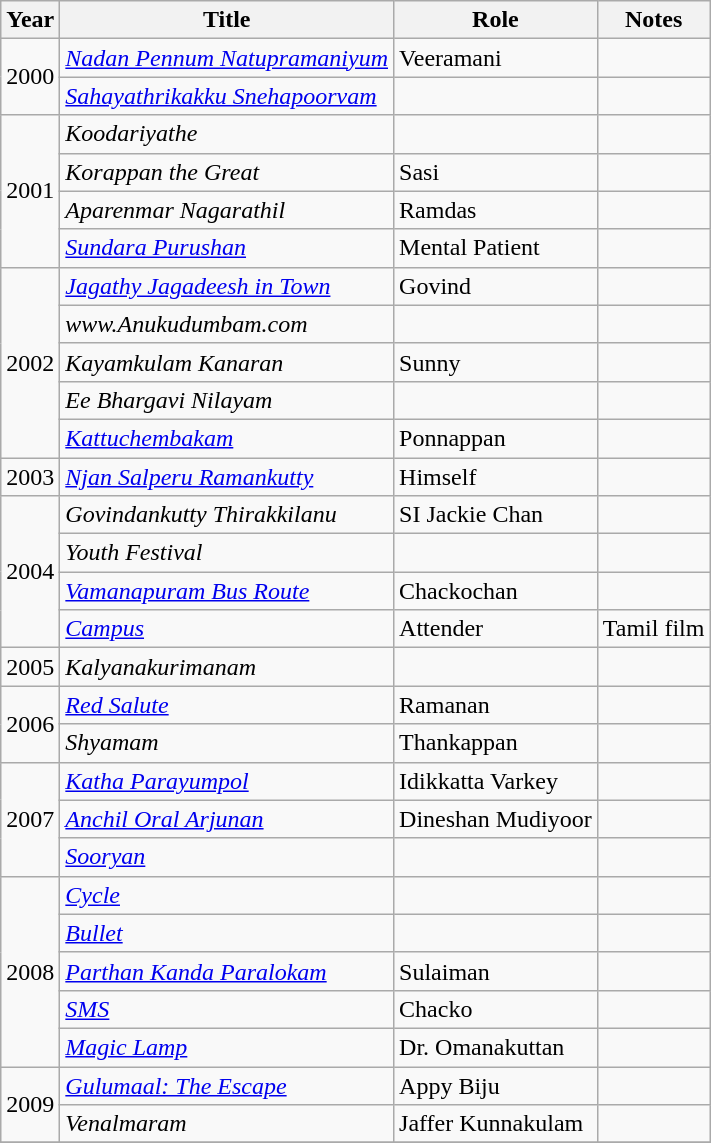<table class="wikitable sortable">
<tr>
<th>Year</th>
<th>Title</th>
<th>Role</th>
<th class="unsortable">Notes</th>
</tr>
<tr>
<td rowspan=2>2000</td>
<td><em><a href='#'>Nadan Pennum Natupramaniyum</a></em></td>
<td>Veeramani</td>
<td></td>
</tr>
<tr>
<td><em><a href='#'>Sahayathrikakku Snehapoorvam</a></em></td>
<td></td>
<td></td>
</tr>
<tr>
<td rowspan=4>2001</td>
<td><em>Koodariyathe</em></td>
<td></td>
<td></td>
</tr>
<tr>
<td><em>Korappan the Great</em></td>
<td>Sasi</td>
<td></td>
</tr>
<tr>
<td><em>Aparenmar Nagarathil</em></td>
<td>Ramdas</td>
<td></td>
</tr>
<tr>
<td><em><a href='#'>Sundara Purushan</a></em></td>
<td>Mental Patient</td>
<td></td>
</tr>
<tr>
<td rowspan=5>2002</td>
<td><em><a href='#'>Jagathy Jagadeesh in Town</a></em></td>
<td>Govind</td>
<td></td>
</tr>
<tr>
<td><em>www.Anukudumbam.com</em></td>
<td></td>
<td></td>
</tr>
<tr>
<td><em>Kayamkulam Kanaran</em></td>
<td>Sunny</td>
<td></td>
</tr>
<tr>
<td><em>Ee Bhargavi Nilayam</em></td>
<td></td>
<td></td>
</tr>
<tr>
<td><em><a href='#'>Kattuchembakam</a></em></td>
<td>Ponnappan</td>
<td></td>
</tr>
<tr>
<td>2003</td>
<td><em><a href='#'>Njan Salperu Ramankutty</a></em></td>
<td>Himself</td>
<td></td>
</tr>
<tr>
<td rowspan=4>2004</td>
<td><em>Govindankutty Thirakkilanu</em></td>
<td>SI Jackie Chan</td>
<td></td>
</tr>
<tr>
<td><em>Youth Festival</em></td>
<td></td>
<td></td>
</tr>
<tr>
<td><em><a href='#'>Vamanapuram Bus Route</a></em></td>
<td>Chackochan</td>
<td></td>
</tr>
<tr>
<td><em><a href='#'>Campus</a></em></td>
<td>Attender</td>
<td>Tamil film</td>
</tr>
<tr>
<td>2005</td>
<td><em>Kalyanakurimanam</em></td>
<td></td>
<td></td>
</tr>
<tr>
<td rowspan=2>2006</td>
<td><em><a href='#'>Red Salute</a></em></td>
<td>Ramanan</td>
<td></td>
</tr>
<tr>
<td><em>Shyamam</em></td>
<td>Thankappan</td>
<td></td>
</tr>
<tr>
<td rowspan=3>2007</td>
<td><em><a href='#'>Katha Parayumpol</a></em></td>
<td>Idikkatta Varkey</td>
<td></td>
</tr>
<tr>
<td><em><a href='#'>Anchil Oral Arjunan</a></em></td>
<td>Dineshan Mudiyoor</td>
<td></td>
</tr>
<tr>
<td><em><a href='#'>Sooryan</a></em></td>
<td></td>
<td></td>
</tr>
<tr>
<td rowspan=5>2008</td>
<td><em><a href='#'>Cycle</a></em></td>
<td></td>
<td></td>
</tr>
<tr>
<td><em><a href='#'>Bullet</a></em></td>
<td></td>
<td></td>
</tr>
<tr>
<td><em><a href='#'>Parthan Kanda Paralokam</a></em></td>
<td>Sulaiman</td>
<td></td>
</tr>
<tr>
<td><em><a href='#'>SMS</a></em></td>
<td>Chacko</td>
<td></td>
</tr>
<tr>
<td><em><a href='#'>Magic Lamp</a></em></td>
<td>Dr. Omanakuttan</td>
<td></td>
</tr>
<tr>
<td rowspan=2>2009</td>
<td><em><a href='#'>Gulumaal: The Escape</a></em></td>
<td>Appy Biju</td>
<td></td>
</tr>
<tr>
<td><em>Venalmaram</em></td>
<td>Jaffer Kunnakulam</td>
<td></td>
</tr>
<tr>
</tr>
</table>
